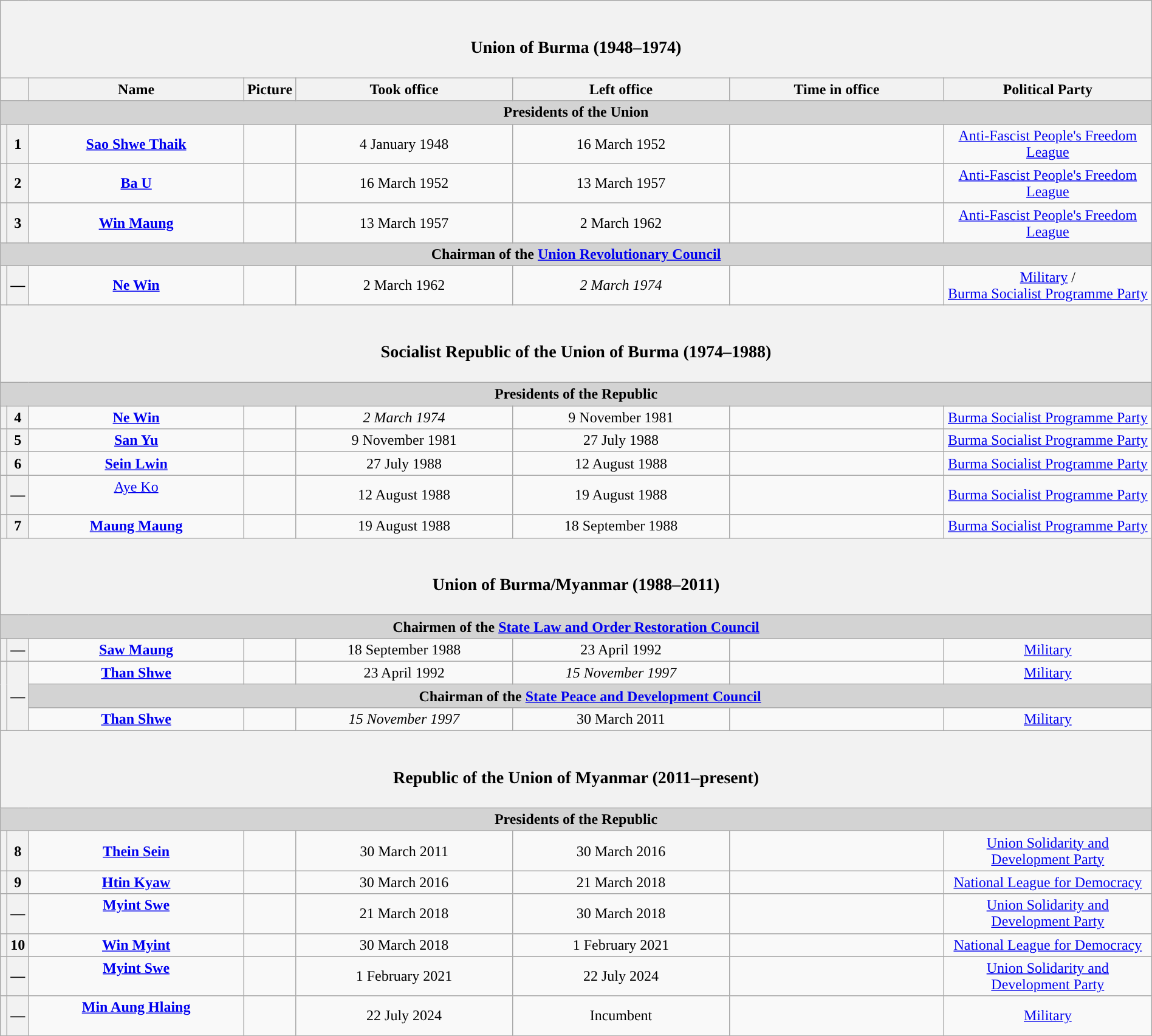<table class="wikitable" width="100%">
<tr>
<th colspan=8><br><h3>Union of Burma (1948–1974)</h3></th>
</tr>
<tr>
<th colspan="2" width="1%"></th>
<th width="20%">Name<br></th>
<th width="100px">Picture</th>
<th width="20%">Took office</th>
<th width="20%">Left office</th>
<th width="20%">Time in office</th>
<th width="20%">Political Party</th>
</tr>
<tr>
<td colspan="8" bgcolor="lightgrey" align=center><strong>Presidents of the Union</strong></td>
</tr>
<tr>
<th style="background:"></th>
<th style="text-align:center;">1</th>
<td align=center><strong><a href='#'>Sao Shwe Thaik</a></strong><br></td>
<td align=center></td>
<td align=center>4 January 1948</td>
<td align=center>16 March 1952</td>
<td align=center></td>
<td align=center><a href='#'>Anti-Fascist People's Freedom League</a></td>
</tr>
<tr>
<th style="background:"></th>
<th style="text-align:center;">2</th>
<td align=center><strong><a href='#'>Ba U</a></strong><br></td>
<td align=center></td>
<td align=center>16 March 1952</td>
<td align=center>13 March 1957</td>
<td align=center></td>
<td align=center><a href='#'>Anti-Fascist People's Freedom League</a></td>
</tr>
<tr>
<th style="background:"></th>
<th style="text-align:center;">3</th>
<td align=center><strong><a href='#'>Win Maung</a></strong><br></td>
<td align=center></td>
<td align=center>13 March 1957</td>
<td align=center>2 March 1962</td>
<td align=center></td>
<td align=center><a href='#'>Anti-Fascist People's Freedom League</a></td>
</tr>
<tr>
<td colspan="8" bgcolor="lightgrey" align=center><strong>Chairman of the <a href='#'>Union Revolutionary Council</a></strong></td>
</tr>
<tr>
<th style="background:"></th>
<th style="text-align:center;">—</th>
<td align=center><strong><a href='#'>Ne Win</a></strong><br></td>
<td align=center></td>
<td align=center>2 March 1962</td>
<td align=center><em>2 March 1974</em></td>
<td align=center></td>
<td align=center><a href='#'>Military</a> / <br> <a href='#'>Burma Socialist Programme Party</a></td>
</tr>
<tr>
<th colspan=8><br><h3>Socialist Republic of the Union of Burma (1974–1988)</h3></th>
</tr>
<tr>
<td colspan="8" bgcolor="lightgrey" align=center><strong>Presidents of the Republic</strong></td>
</tr>
<tr>
<th style="background:"></th>
<th style="text-align:center;">4</th>
<td align=center><strong><a href='#'>Ne Win</a></strong><br></td>
<td align=center></td>
<td align=center><em>2 March 1974</em></td>
<td align=center>9 November 1981</td>
<td align=center></td>
<td align=center><a href='#'>Burma Socialist Programme Party</a></td>
</tr>
<tr>
<th style="background:"></th>
<th style="text-align:center;">5</th>
<td align=center><strong><a href='#'>San Yu</a></strong><br></td>
<td align=center></td>
<td align=center>9 November 1981</td>
<td align=center>27 July 1988</td>
<td align=center></td>
<td align=center><a href='#'>Burma Socialist Programme Party</a></td>
</tr>
<tr>
<th style="background:"></th>
<th style="text-align:center;">6</th>
<td align=center><strong><a href='#'>Sein Lwin</a></strong><br></td>
<td align=center></td>
<td align=center>27 July 1988</td>
<td align=center>12 August 1988</td>
<td align=center></td>
<td align=center><a href='#'>Burma Socialist Programme Party</a></td>
</tr>
<tr>
<th style="background:"></th>
<th style="text-align:center;">—</th>
<td align=center><a href='#'>Aye Ko</a><br><br></td>
<td align=center></td>
<td align=center>12 August 1988</td>
<td align=center>19 August 1988</td>
<td align=center></td>
<td align=center><a href='#'>Burma Socialist Programme Party</a></td>
</tr>
<tr>
<th style="background:"></th>
<th style="text-align:center;">7</th>
<td align=center><strong><a href='#'>Maung Maung</a></strong><br></td>
<td align=center></td>
<td align=center>19 August 1988</td>
<td align=center>18 September 1988</td>
<td align=center></td>
<td align=center><a href='#'>Burma Socialist Programme Party</a></td>
</tr>
<tr>
<th colspan=8><br><h3>Union of Burma/Myanmar (1988–2011)</h3></th>
</tr>
<tr>
<td colspan="8" bgcolor="lightgrey" align=center><strong>Chairmen of the <a href='#'>State Law and Order Restoration Council</a></strong></td>
</tr>
<tr>
<th style="background:"></th>
<th style="text-align:center;">—</th>
<td align=center><strong><a href='#'>Saw Maung</a></strong><br></td>
<td align=center></td>
<td align=center>18 September 1988</td>
<td align=center>23 April 1992</td>
<td align=center></td>
<td align=center><a href='#'>Military</a></td>
</tr>
<tr>
<th rowspan="3" style="background:"></th>
<th rowspan="3" style="text-align:center;">—</th>
<td align=center><strong><a href='#'>Than Shwe</a></strong><br></td>
<td align=center></td>
<td align=center>23 April 1992</td>
<td align=center><em>15 November 1997</em></td>
<td align=center></td>
<td align=center><a href='#'>Military</a></td>
</tr>
<tr>
<td colspan="8" bgcolor="lightgrey" align=center><strong>Chairman of the <a href='#'>State Peace and Development Council</a></strong></td>
</tr>
<tr>
<td align=center><strong><a href='#'>Than Shwe</a></strong><br></td>
<td align=center></td>
<td align=center><em>15 November 1997</em></td>
<td align=center>30 March 2011</td>
<td align=center></td>
<td align=center><a href='#'>Military</a></td>
</tr>
<tr>
<th colspan=8><br><h3>Republic of the Union of Myanmar (2011–present)</h3></th>
</tr>
<tr>
<td colspan="8" bgcolor="lightgrey" align=center><strong>Presidents of the Republic</strong></td>
</tr>
<tr>
<th style="background:"></th>
<th style="text-align:center;">8</th>
<td align=center><strong><a href='#'>Thein Sein</a></strong><br></td>
<td align=center></td>
<td align=center>30 March 2011</td>
<td align=center>30 March 2016</td>
<td align=center></td>
<td align=center><a href='#'>Union Solidarity and Development Party</a></td>
</tr>
<tr>
<th style="background:"></th>
<th style="text-align:center;">9</th>
<td align=center><strong><a href='#'>Htin Kyaw</a></strong><br></td>
<td align=center></td>
<td align=center>30 March 2016</td>
<td align=center>21 March 2018</td>
<td align=center></td>
<td align=center><a href='#'>National League for Democracy</a></td>
</tr>
<tr>
<th style="background:"></th>
<th style="text-align:center;">—</th>
<td align=center><strong><a href='#'>Myint Swe</a></strong><br><br></td>
<td align=center></td>
<td align=center>21 March 2018</td>
<td align=center>30 March 2018</td>
<td align=center></td>
<td align=center><a href='#'>Union Solidarity and Development Party</a></td>
</tr>
<tr>
<th style="background:"></th>
<th style="text-align:center;">10</th>
<td align=center><strong><a href='#'>Win Myint</a></strong><br></td>
<td align=center></td>
<td align=center>30 March 2018</td>
<td align=center>1 February 2021</td>
<td align=center></td>
<td align=center><a href='#'>National League for Democracy</a></td>
</tr>
<tr>
<th style="background:"></th>
<th style="text-align:center;">—</th>
<td align=center><strong><a href='#'>Myint Swe</a></strong><br><br></td>
<td align=center></td>
<td align=center>1 February 2021</td>
<td align=center>22 July 2024</td>
<td align=center></td>
<td align=center><a href='#'>Union Solidarity and Development Party</a></td>
</tr>
<tr>
<th style="background:"></th>
<th style="text-align:center;">—</th>
<td align=center><strong><a href='#'>Min Aung Hlaing</a></strong><br><br></td>
<td align=center></td>
<td align=center>22 July 2024</td>
<td align=center>Incumbent</td>
<td align=center></td>
<td align=center><a href='#'>Military</a></td>
</tr>
</table>
